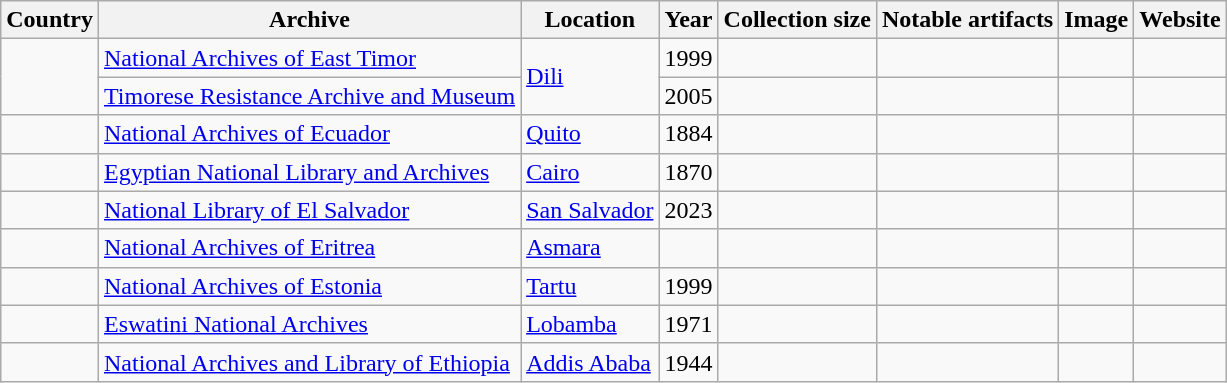<table class="wikitable">
<tr>
<th>Country</th>
<th>Archive</th>
<th>Location</th>
<th>Year</th>
<th>Collection size</th>
<th>Notable artifacts</th>
<th>Image</th>
<th>Website</th>
</tr>
<tr>
<td rowspan="2"></td>
<td><a href='#'>National Archives of East Timor</a></td>
<td rowspan="2"><a href='#'>Dili</a></td>
<td>1999</td>
<td></td>
<td></td>
<td></td>
<td></td>
</tr>
<tr>
<td><a href='#'>Timorese Resistance Archive and Museum</a></td>
<td>2005</td>
<td></td>
<td></td>
<td></td>
<td></td>
</tr>
<tr>
<td></td>
<td><a href='#'>National Archives of Ecuador</a></td>
<td><a href='#'>Quito</a></td>
<td>1884</td>
<td></td>
<td></td>
<td></td>
<td></td>
</tr>
<tr>
<td></td>
<td><a href='#'>Egyptian National Library and Archives</a></td>
<td><a href='#'>Cairo</a></td>
<td>1870</td>
<td></td>
<td></td>
<td></td>
<td></td>
</tr>
<tr>
<td></td>
<td><a href='#'>National Library of El Salvador</a></td>
<td><a href='#'>San Salvador</a></td>
<td>2023</td>
<td></td>
<td></td>
<td></td>
<td></td>
</tr>
<tr>
<td></td>
<td><a href='#'>National Archives of Eritrea</a></td>
<td><a href='#'>Asmara</a></td>
<td></td>
<td></td>
<td></td>
<td></td>
<td></td>
</tr>
<tr>
<td></td>
<td><a href='#'>National Archives of Estonia</a></td>
<td><a href='#'>Tartu</a></td>
<td>1999</td>
<td></td>
<td></td>
<td></td>
<td></td>
</tr>
<tr>
<td></td>
<td><a href='#'>Eswatini National Archives</a></td>
<td><a href='#'>Lobamba</a></td>
<td>1971</td>
<td></td>
<td></td>
<td></td>
<td></td>
</tr>
<tr>
<td></td>
<td><a href='#'>National Archives and Library of Ethiopia</a></td>
<td><a href='#'>Addis Ababa</a></td>
<td>1944</td>
<td></td>
<td></td>
<td></td>
<td></td>
</tr>
</table>
